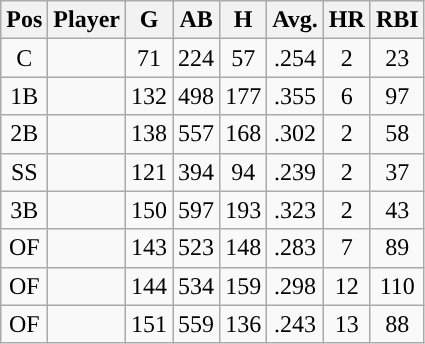<table class="wikitable sortable" style="text-align:center;">
<tr>
<th>Pos</th>
<th>Player</th>
<th>G</th>
<th>AB</th>
<th>H</th>
<th>Avg.</th>
<th>HR</th>
<th>RBI</th>
</tr>
<tr>
<td>C</td>
<td></td>
<td>71</td>
<td>224</td>
<td>57</td>
<td>.254</td>
<td>2</td>
<td>23</td>
</tr>
<tr>
<td>1B</td>
<td></td>
<td>132</td>
<td>498</td>
<td>177</td>
<td>.355</td>
<td>6</td>
<td>97</td>
</tr>
<tr>
<td>2B</td>
<td></td>
<td>138</td>
<td>557</td>
<td>168</td>
<td>.302</td>
<td>2</td>
<td>58</td>
</tr>
<tr>
<td>SS</td>
<td></td>
<td>121</td>
<td>394</td>
<td>94</td>
<td>.239</td>
<td>2</td>
<td>37</td>
</tr>
<tr>
<td>3B</td>
<td></td>
<td>150</td>
<td>597</td>
<td>193</td>
<td>.323</td>
<td>2</td>
<td>43</td>
</tr>
<tr>
<td>OF</td>
<td></td>
<td>143</td>
<td>523</td>
<td>148</td>
<td>.283</td>
<td>7</td>
<td>89</td>
</tr>
<tr>
<td>OF</td>
<td></td>
<td>144</td>
<td>534</td>
<td>159</td>
<td>.298</td>
<td>12</td>
<td>110</td>
</tr>
<tr>
<td>OF</td>
<td></td>
<td>151</td>
<td>559</td>
<td>136</td>
<td>.243</td>
<td>13</td>
<td>88</td>
</tr>
</table>
